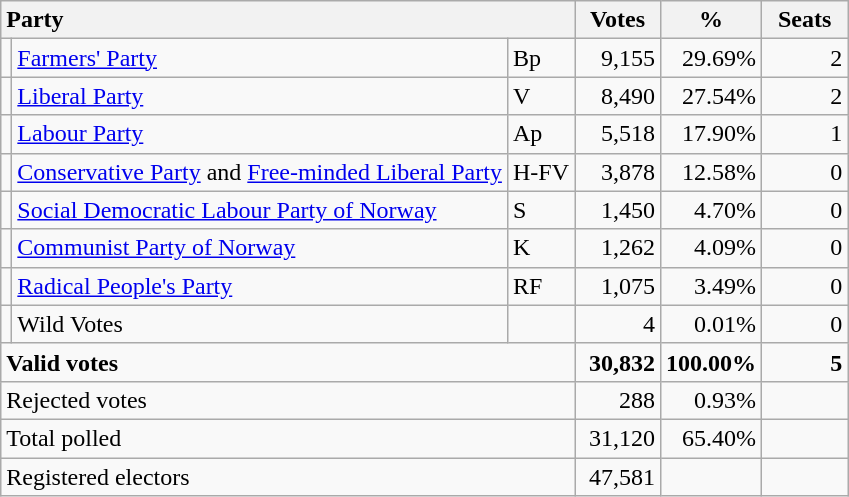<table class="wikitable" border="1" style="text-align:right;">
<tr>
<th style="text-align:left;" colspan=3>Party</th>
<th align=center width="50">Votes</th>
<th align=center width="50">%</th>
<th align=center width="50">Seats</th>
</tr>
<tr>
<td></td>
<td align=left><a href='#'>Farmers' Party</a></td>
<td align=left>Bp</td>
<td>9,155</td>
<td>29.69%</td>
<td>2</td>
</tr>
<tr>
<td></td>
<td align=left><a href='#'>Liberal Party</a></td>
<td align=left>V</td>
<td>8,490</td>
<td>27.54%</td>
<td>2</td>
</tr>
<tr>
<td></td>
<td align=left><a href='#'>Labour Party</a></td>
<td align=left>Ap</td>
<td>5,518</td>
<td>17.90%</td>
<td>1</td>
</tr>
<tr>
<td></td>
<td align=left><a href='#'>Conservative Party</a> and <a href='#'>Free-minded Liberal Party</a></td>
<td align=left>H-FV</td>
<td>3,878</td>
<td>12.58%</td>
<td>0</td>
</tr>
<tr>
<td></td>
<td align=left><a href='#'>Social Democratic Labour Party of Norway</a></td>
<td align=left>S</td>
<td>1,450</td>
<td>4.70%</td>
<td>0</td>
</tr>
<tr>
<td></td>
<td align=left><a href='#'>Communist Party of Norway</a></td>
<td align=left>K</td>
<td>1,262</td>
<td>4.09%</td>
<td>0</td>
</tr>
<tr>
<td></td>
<td align=left><a href='#'>Radical People's Party</a></td>
<td align=left>RF</td>
<td>1,075</td>
<td>3.49%</td>
<td>0</td>
</tr>
<tr>
<td></td>
<td align=left>Wild Votes</td>
<td align=left></td>
<td>4</td>
<td>0.01%</td>
<td>0</td>
</tr>
<tr style="font-weight:bold">
<td align=left colspan=3>Valid votes</td>
<td>30,832</td>
<td>100.00%</td>
<td>5</td>
</tr>
<tr>
<td align=left colspan=3>Rejected votes</td>
<td>288</td>
<td>0.93%</td>
<td></td>
</tr>
<tr>
<td align=left colspan=3>Total polled</td>
<td>31,120</td>
<td>65.40%</td>
<td></td>
</tr>
<tr>
<td align=left colspan=3>Registered electors</td>
<td>47,581</td>
<td></td>
<td></td>
</tr>
</table>
